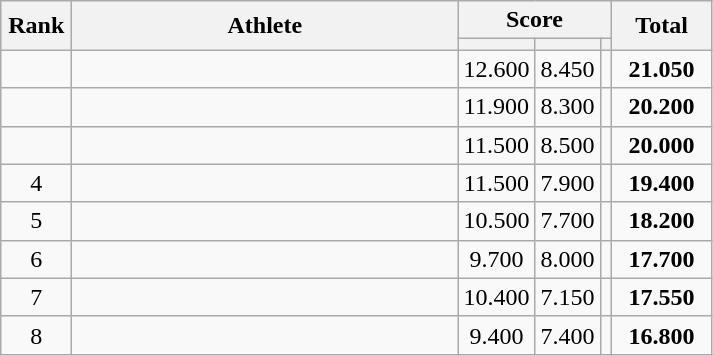<table class=wikitable style="text-align:center">
<tr>
<th width="40" rowspan="2">Rank</th>
<th width="250" rowspan="2">Athlete</th>
<th width="60" colspan="3">Score</th>
<th width="60" rowspan="2">Total</th>
</tr>
<tr>
<th></th>
<th></th>
<th></th>
</tr>
<tr>
<td></td>
<td align="left"></td>
<td>12.600</td>
<td>8.450</td>
<td></td>
<td><strong>21.050</strong></td>
</tr>
<tr>
<td></td>
<td align="left"></td>
<td>11.900</td>
<td>8.300</td>
<td></td>
<td><strong>20.200</strong></td>
</tr>
<tr>
<td></td>
<td align="left"></td>
<td>11.500</td>
<td>8.500</td>
<td></td>
<td><strong>20.000</strong></td>
</tr>
<tr>
<td>4</td>
<td align="left"></td>
<td>11.500</td>
<td>7.900</td>
<td></td>
<td><strong>19.400</strong></td>
</tr>
<tr>
<td>5</td>
<td align="left"></td>
<td>10.500</td>
<td>7.700</td>
<td></td>
<td><strong>18.200</strong></td>
</tr>
<tr>
<td>6</td>
<td align="left"></td>
<td>9.700</td>
<td>8.000</td>
<td></td>
<td><strong>17.700</strong></td>
</tr>
<tr>
<td>7</td>
<td align="left"></td>
<td>10.400</td>
<td>7.150</td>
<td></td>
<td><strong>17.550</strong></td>
</tr>
<tr>
<td>8</td>
<td align="left"></td>
<td>9.400</td>
<td>7.400</td>
<td></td>
<td><strong>16.800</strong></td>
</tr>
</table>
